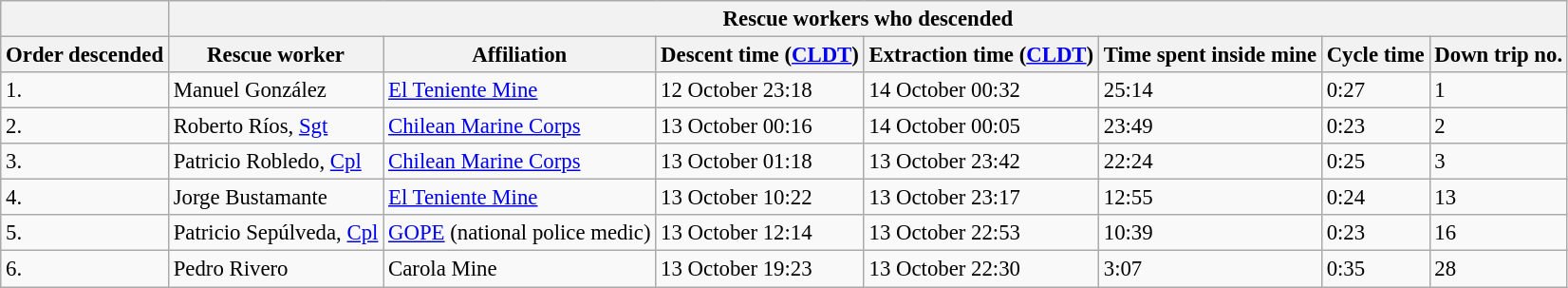<table class="wikitable sortable" style="font-size: 95%">
<tr>
<th></th>
<th colspan="7">Rescue workers who descended</th>
</tr>
<tr>
<th>Order descended</th>
<th>Rescue worker</th>
<th>Affiliation</th>
<th>Descent time (<a href='#'>CLDT</a>)</th>
<th>Extraction time (<a href='#'>CLDT</a>)</th>
<th>Time spent inside mine</th>
<th>Cycle time</th>
<th>Down trip no.</th>
</tr>
<tr>
<td>1.</td>
<td>Manuel González</td>
<td><a href='#'>El Teniente Mine</a></td>
<td>12 October 23:18</td>
<td>14 October 00:32</td>
<td>25:14</td>
<td>0:27</td>
<td>1</td>
</tr>
<tr>
<td>2.</td>
<td>Roberto Ríos, <a href='#'>Sgt</a></td>
<td><a href='#'>Chilean Marine Corps</a></td>
<td>13 October 00:16</td>
<td>14 October 00:05</td>
<td>23:49</td>
<td>0:23</td>
<td>2</td>
</tr>
<tr>
<td>3.</td>
<td>Patricio Robledo, <a href='#'>Cpl</a></td>
<td><a href='#'>Chilean Marine Corps</a></td>
<td>13 October 01:18</td>
<td>13 October 23:42</td>
<td>22:24</td>
<td>0:25</td>
<td>3</td>
</tr>
<tr>
<td>4.</td>
<td>Jorge Bustamante</td>
<td><a href='#'>El Teniente Mine</a></td>
<td>13 October 10:22</td>
<td>13 October 23:17</td>
<td>12:55</td>
<td>0:24</td>
<td>13</td>
</tr>
<tr>
<td>5.</td>
<td>Patricio Sepúlveda, <a href='#'>Cpl</a></td>
<td><a href='#'>GOPE</a> (national police medic)</td>
<td>13 October 12:14</td>
<td>13 October 22:53</td>
<td>10:39</td>
<td>0:23</td>
<td>16</td>
</tr>
<tr>
<td>6.</td>
<td>Pedro Rivero</td>
<td>Carola Mine</td>
<td>13 October 19:23</td>
<td>13 October 22:30</td>
<td>3:07</td>
<td>0:35</td>
<td>28</td>
</tr>
</table>
